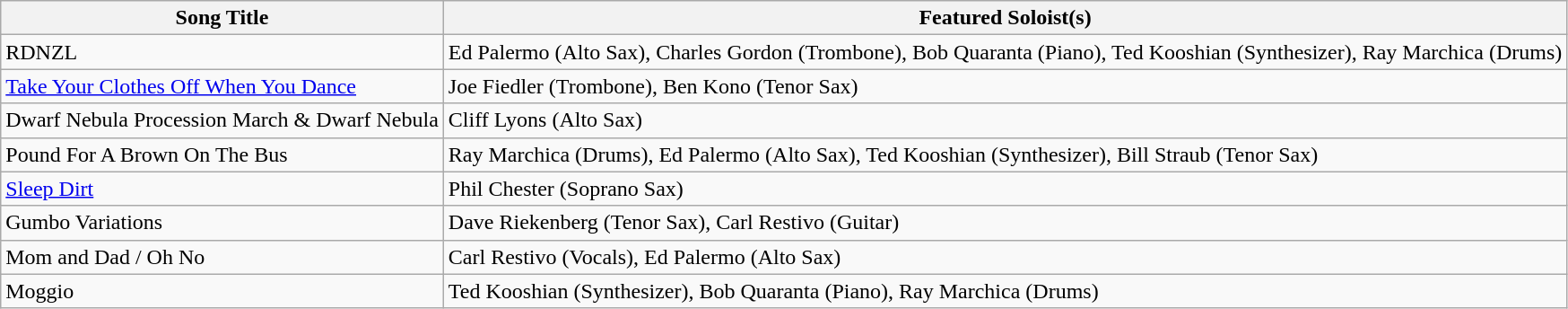<table class = "wikitable" border = "1">
<tr>
<th>Song Title</th>
<th>Featured Soloist(s)</th>
</tr>
<tr>
<td>RDNZL</td>
<td>Ed Palermo (Alto Sax), Charles Gordon (Trombone), Bob Quaranta (Piano), Ted Kooshian (Synthesizer), Ray Marchica (Drums)</td>
</tr>
<tr>
<td><a href='#'>Take Your Clothes Off When You Dance</a></td>
<td>Joe Fiedler (Trombone), Ben Kono (Tenor Sax)</td>
</tr>
<tr>
<td>Dwarf Nebula Procession March & Dwarf Nebula</td>
<td>Cliff Lyons (Alto Sax)</td>
</tr>
<tr>
<td>Pound For A Brown On The Bus</td>
<td>Ray Marchica (Drums), Ed Palermo (Alto Sax), Ted Kooshian (Synthesizer), Bill Straub (Tenor Sax)</td>
</tr>
<tr>
<td><a href='#'>Sleep Dirt</a></td>
<td>Phil Chester (Soprano Sax)</td>
</tr>
<tr>
<td>Gumbo Variations</td>
<td>Dave Riekenberg (Tenor Sax), Carl Restivo (Guitar)</td>
</tr>
<tr>
<td>Mom and Dad / Oh No</td>
<td>Carl Restivo (Vocals), Ed Palermo (Alto Sax)</td>
</tr>
<tr>
<td>Moggio</td>
<td>Ted Kooshian (Synthesizer), Bob Quaranta (Piano), Ray Marchica (Drums)</td>
</tr>
</table>
